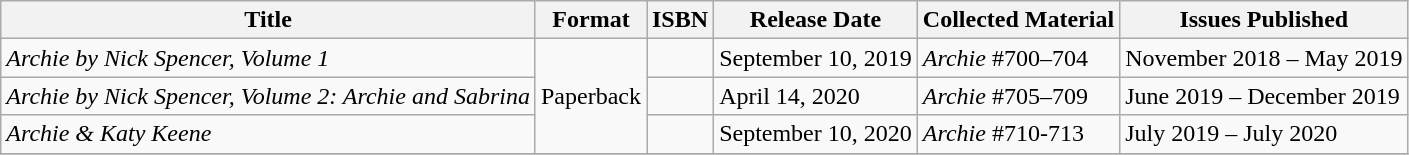<table class="wikitable">
<tr>
<th>Title</th>
<th>Format</th>
<th>ISBN</th>
<th>Release Date</th>
<th>Collected Material</th>
<th>Issues Published</th>
</tr>
<tr>
<td><em>Archie by Nick Spencer, Volume 1</em></td>
<td rowspan="3">Paperback</td>
<td></td>
<td>September 10, 2019</td>
<td><em>Archie</em> #700–704</td>
<td>November 2018 – May 2019</td>
</tr>
<tr>
<td><em>Archie by Nick Spencer, Volume 2: Archie and Sabrina</em></td>
<td></td>
<td>April 14, 2020</td>
<td><em>Archie</em> #705–709</td>
<td>June 2019 – December 2019</td>
</tr>
<tr>
<td><em>Archie & Katy Keene</em></td>
<td></td>
<td>September 10, 2020</td>
<td><em>Archie</em> #710-713</td>
<td>July 2019 – July 2020</td>
</tr>
<tr>
</tr>
</table>
